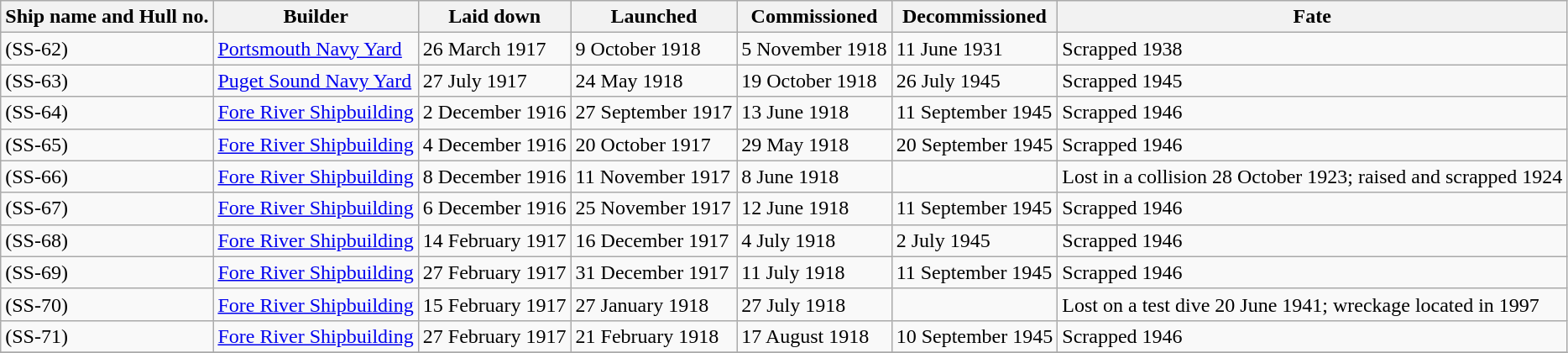<table class="sortable wikitable">
<tr>
<th>Ship name and Hull no.</th>
<th>Builder</th>
<th>Laid down</th>
<th>Launched</th>
<th>Commissioned</th>
<th>Decommissioned</th>
<th>Fate</th>
</tr>
<tr>
<td> (SS-62)</td>
<td><a href='#'>Portsmouth Navy Yard</a></td>
<td>26 March 1917</td>
<td>9 October 1918</td>
<td>5 November 1918</td>
<td>11 June 1931</td>
<td>Scrapped 1938</td>
</tr>
<tr>
<td> (SS-63)</td>
<td><a href='#'>Puget Sound Navy Yard</a></td>
<td>27 July 1917</td>
<td>24 May 1918</td>
<td>19 October 1918</td>
<td>26 July 1945</td>
<td>Scrapped 1945</td>
</tr>
<tr>
<td> (SS-64)</td>
<td><a href='#'>Fore River Shipbuilding</a></td>
<td>2 December 1916</td>
<td>27 September 1917</td>
<td>13 June 1918</td>
<td>11 September 1945</td>
<td>Scrapped 1946</td>
</tr>
<tr>
<td> (SS-65)</td>
<td><a href='#'>Fore River Shipbuilding</a></td>
<td>4 December 1916</td>
<td>20 October 1917</td>
<td>29 May 1918</td>
<td>20 September 1945</td>
<td>Scrapped 1946</td>
</tr>
<tr>
<td> (SS-66)</td>
<td><a href='#'>Fore River Shipbuilding</a></td>
<td>8 December 1916</td>
<td>11 November 1917</td>
<td>8 June 1918</td>
<td></td>
<td>Lost in a collision 28 October 1923; raised and scrapped 1924</td>
</tr>
<tr>
<td> (SS-67)</td>
<td><a href='#'>Fore River Shipbuilding</a></td>
<td>6 December 1916</td>
<td>25 November 1917</td>
<td>12 June 1918</td>
<td>11 September 1945</td>
<td>Scrapped 1946</td>
</tr>
<tr>
<td> (SS-68)</td>
<td><a href='#'>Fore River Shipbuilding</a></td>
<td>14 February 1917</td>
<td>16 December 1917</td>
<td>4 July 1918</td>
<td>2 July 1945</td>
<td>Scrapped 1946</td>
</tr>
<tr>
<td> (SS-69)</td>
<td><a href='#'>Fore River Shipbuilding</a></td>
<td>27 February 1917</td>
<td>31 December 1917</td>
<td>11 July 1918</td>
<td>11 September 1945</td>
<td>Scrapped 1946</td>
</tr>
<tr>
<td> (SS-70)</td>
<td><a href='#'>Fore River Shipbuilding</a></td>
<td>15 February 1917</td>
<td>27 January 1918</td>
<td>27 July 1918</td>
<td></td>
<td>Lost on a test dive 20 June 1941; wreckage located in 1997</td>
</tr>
<tr>
<td> (SS-71)</td>
<td><a href='#'>Fore River Shipbuilding</a></td>
<td>27 February 1917</td>
<td>21 February 1918</td>
<td>17 August 1918</td>
<td>10 September 1945</td>
<td>Scrapped 1946</td>
</tr>
<tr>
</tr>
</table>
